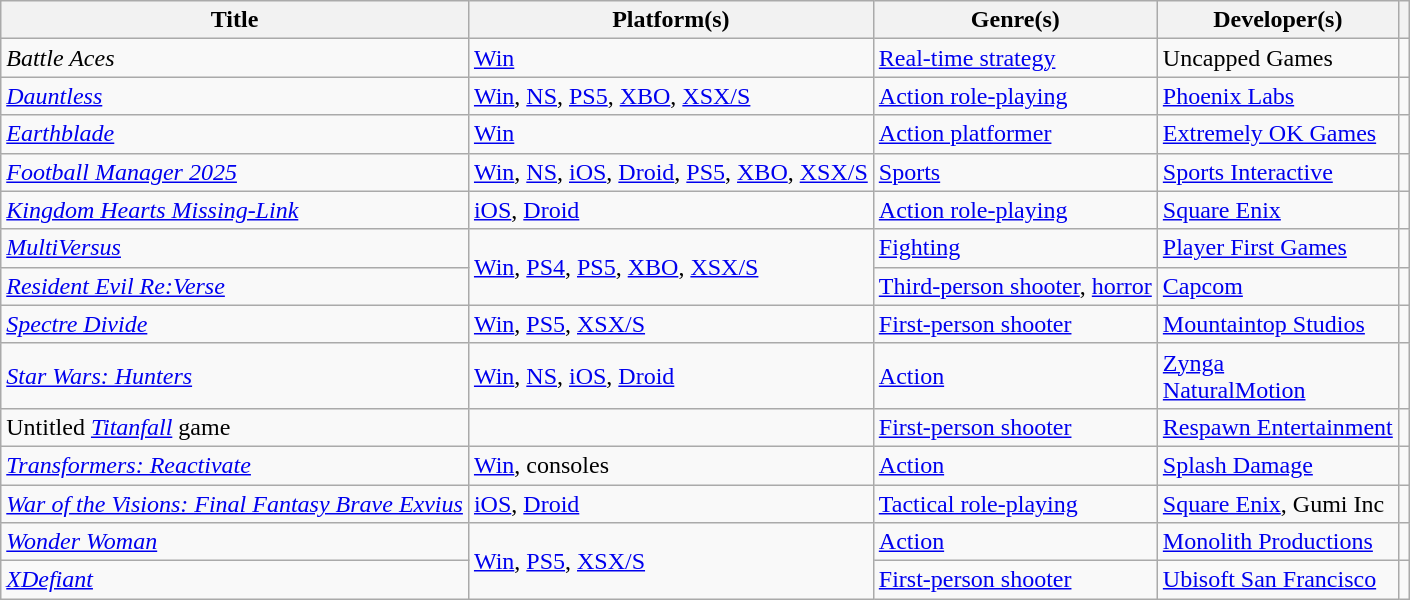<table class="wikitable sortable" width="auto">
<tr>
<th>Title</th>
<th>Platform(s)</th>
<th>Genre(s)</th>
<th>Developer(s)</th>
<th></th>
</tr>
<tr>
<td><em>Battle Aces</em></td>
<td><a href='#'>Win</a></td>
<td><a href='#'>Real-time strategy</a></td>
<td>Uncapped Games</td>
<td align="center"></td>
</tr>
<tr>
<td><em><a href='#'>Dauntless</a></em></td>
<td><a href='#'>Win</a>, <a href='#'>NS</a>, <a href='#'>PS5</a>, <a href='#'>XBO</a>, <a href='#'>XSX/S</a></td>
<td><a href='#'>Action role-playing</a></td>
<td><a href='#'>Phoenix Labs</a></td>
<td align="center"></td>
</tr>
<tr>
<td><em><a href='#'>Earthblade</a></em></td>
<td><a href='#'>Win</a></td>
<td><a href='#'>Action platformer</a></td>
<td><a href='#'>Extremely OK Games</a></td>
<td align="center"></td>
</tr>
<tr>
<td><em><a href='#'>Football Manager 2025</a></em></td>
<td><a href='#'>Win</a>, <a href='#'>NS</a>, <a href='#'>iOS</a>, <a href='#'>Droid</a>, <a href='#'>PS5</a>, <a href='#'>XBO</a>, <a href='#'>XSX/S</a></td>
<td><a href='#'>Sports</a></td>
<td><a href='#'>Sports Interactive</a></td>
<td align="center"></td>
</tr>
<tr>
<td><em><a href='#'>Kingdom Hearts Missing-Link</a></em></td>
<td><a href='#'>iOS</a>, <a href='#'>Droid</a></td>
<td><a href='#'>Action role-playing</a></td>
<td><a href='#'>Square Enix</a></td>
<td align="center"></td>
</tr>
<tr>
<td><em><a href='#'>MultiVersus</a></em></td>
<td rowspan="2"><a href='#'>Win</a>, <a href='#'>PS4</a>, <a href='#'>PS5</a>, <a href='#'>XBO</a>, <a href='#'>XSX/S</a></td>
<td><a href='#'>Fighting</a></td>
<td><a href='#'>Player First Games</a></td>
<td align="center"></td>
</tr>
<tr>
<td><em><a href='#'>Resident Evil Re:Verse</a></em></td>
<td><a href='#'>Third-person shooter</a>, <a href='#'>horror</a></td>
<td><a href='#'>Capcom</a></td>
<td align="center"></td>
</tr>
<tr>
<td><em><a href='#'>Spectre Divide</a></em></td>
<td><a href='#'>Win</a>, <a href='#'>PS5</a>, <a href='#'>XSX/S</a></td>
<td><a href='#'>First-person shooter</a></td>
<td><a href='#'>Mountaintop Studios</a></td>
<td align="center"></td>
</tr>
<tr>
<td><em><a href='#'>Star Wars: Hunters</a></em></td>
<td><a href='#'>Win</a>, <a href='#'>NS</a>, <a href='#'>iOS</a>, <a href='#'>Droid</a></td>
<td><a href='#'>Action</a></td>
<td><a href='#'>Zynga</a><br><a href='#'>NaturalMotion</a></td>
<td align="center"></td>
</tr>
<tr>
<td>Untitled <em><a href='#'>Titanfall</a></em> game</td>
<td></td>
<td><a href='#'>First-person shooter</a></td>
<td><a href='#'>Respawn Entertainment</a></td>
<td align="center"></td>
</tr>
<tr>
<td><em><a href='#'>Transformers: Reactivate</a></em></td>
<td><a href='#'>Win</a>, consoles</td>
<td><a href='#'>Action</a></td>
<td><a href='#'>Splash Damage</a></td>
<td align="center"></td>
</tr>
<tr>
<td><em><a href='#'>War of the Visions: Final Fantasy Brave Exvius</a></em></td>
<td><a href='#'>iOS</a>, <a href='#'>Droid</a></td>
<td><a href='#'>Tactical role-playing</a></td>
<td><a href='#'>Square Enix</a>, Gumi Inc</td>
<td align="center"></td>
</tr>
<tr>
<td><em><a href='#'>Wonder Woman</a></em></td>
<td rowspan="2"><a href='#'>Win</a>, <a href='#'>PS5</a>, <a href='#'>XSX/S</a></td>
<td><a href='#'>Action</a></td>
<td><a href='#'>Monolith Productions</a></td>
<td align="center"></td>
</tr>
<tr>
<td><em><a href='#'>XDefiant</a></em></td>
<td><a href='#'>First-person shooter</a></td>
<td><a href='#'>Ubisoft San Francisco</a></td>
<td align="center"></td>
</tr>
</table>
